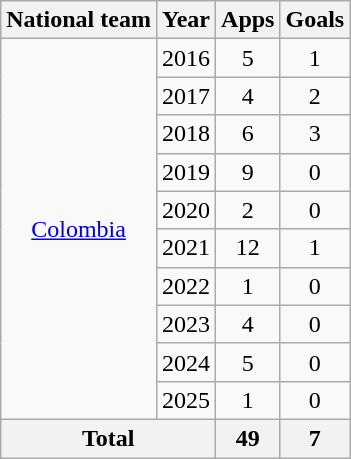<table class="wikitable" style="text-align:center">
<tr>
<th>National team</th>
<th>Year</th>
<th>Apps</th>
<th>Goals</th>
</tr>
<tr>
<td rowspan="10"><a href='#'>Colombia</a></td>
<td>2016</td>
<td>5</td>
<td>1</td>
</tr>
<tr>
<td>2017</td>
<td>4</td>
<td>2</td>
</tr>
<tr>
<td>2018</td>
<td>6</td>
<td>3</td>
</tr>
<tr>
<td>2019</td>
<td>9</td>
<td>0</td>
</tr>
<tr>
<td>2020</td>
<td>2</td>
<td>0</td>
</tr>
<tr>
<td>2021</td>
<td>12</td>
<td>1</td>
</tr>
<tr>
<td>2022</td>
<td>1</td>
<td>0</td>
</tr>
<tr>
<td>2023</td>
<td>4</td>
<td>0</td>
</tr>
<tr>
<td>2024</td>
<td>5</td>
<td>0</td>
</tr>
<tr>
<td>2025</td>
<td>1</td>
<td>0</td>
</tr>
<tr>
<th colspan="2">Total</th>
<th>49</th>
<th>7</th>
</tr>
</table>
